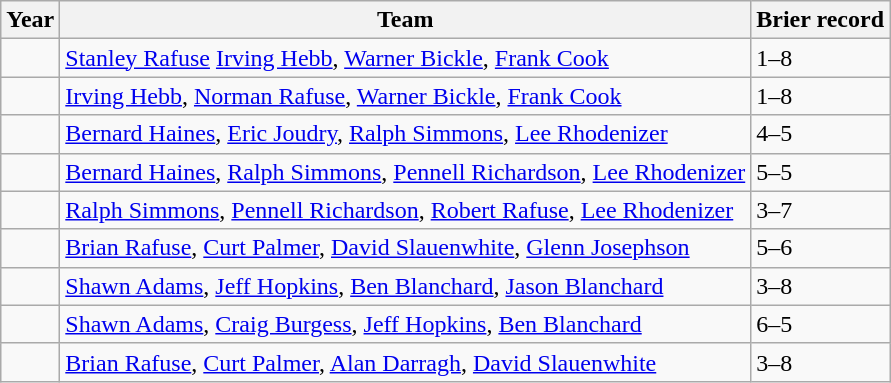<table class="wikitable">
<tr>
<th>Year</th>
<th>Team</th>
<th>Brier record</th>
</tr>
<tr>
<td></td>
<td><a href='#'>Stanley Rafuse</a> <a href='#'>Irving Hebb</a>, <a href='#'>Warner Bickle</a>, <a href='#'>Frank Cook</a></td>
<td>1–8</td>
</tr>
<tr>
<td></td>
<td><a href='#'>Irving Hebb</a>, <a href='#'>Norman Rafuse</a>, <a href='#'>Warner Bickle</a>, <a href='#'>Frank Cook</a></td>
<td>1–8</td>
</tr>
<tr>
<td></td>
<td><a href='#'>Bernard Haines</a>, <a href='#'>Eric Joudry</a>, <a href='#'>Ralph Simmons</a>, <a href='#'>Lee Rhodenizer</a></td>
<td>4–5</td>
</tr>
<tr>
<td></td>
<td><a href='#'>Bernard Haines</a>, <a href='#'>Ralph Simmons</a>, <a href='#'>Pennell Richardson</a>, <a href='#'>Lee Rhodenizer</a></td>
<td>5–5</td>
</tr>
<tr>
<td></td>
<td><a href='#'>Ralph Simmons</a>, <a href='#'>Pennell Richardson</a>, <a href='#'>Robert Rafuse</a>, <a href='#'>Lee Rhodenizer</a></td>
<td>3–7</td>
</tr>
<tr>
<td></td>
<td><a href='#'>Brian Rafuse</a>, <a href='#'>Curt Palmer</a>, <a href='#'>David Slauenwhite</a>, <a href='#'>Glenn Josephson</a></td>
<td>5–6</td>
</tr>
<tr>
<td></td>
<td><a href='#'>Shawn Adams</a>, <a href='#'>Jeff Hopkins</a>, <a href='#'>Ben Blanchard</a>, <a href='#'>Jason Blanchard</a></td>
<td>3–8</td>
</tr>
<tr>
<td></td>
<td><a href='#'>Shawn Adams</a>, <a href='#'>Craig Burgess</a>, <a href='#'>Jeff Hopkins</a>, <a href='#'>Ben Blanchard</a></td>
<td>6–5</td>
</tr>
<tr>
<td></td>
<td><a href='#'>Brian Rafuse</a>, <a href='#'>Curt Palmer</a>, <a href='#'>Alan Darragh</a>, <a href='#'>David Slauenwhite</a></td>
<td>3–8</td>
</tr>
</table>
